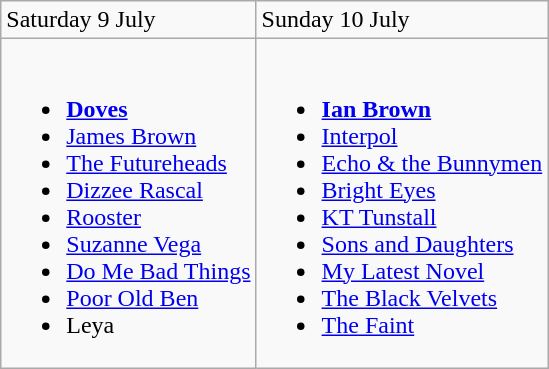<table class="wikitable">
<tr>
<td>Saturday 9 July</td>
<td>Sunday 10 July</td>
</tr>
<tr valign="top">
<td><br><ul><li><strong><a href='#'>Doves</a></strong></li><li><a href='#'>James Brown</a></li><li><a href='#'>The Futureheads</a></li><li><a href='#'>Dizzee Rascal</a></li><li><a href='#'>Rooster</a></li><li><a href='#'>Suzanne Vega</a></li><li><a href='#'>Do Me Bad Things</a></li><li><a href='#'>Poor Old Ben</a></li><li>Leya</li></ul></td>
<td><br><ul><li><strong><a href='#'>Ian Brown</a></strong></li><li><a href='#'>Interpol</a></li><li><a href='#'>Echo & the Bunnymen</a></li><li><a href='#'>Bright Eyes</a></li><li><a href='#'>KT Tunstall</a></li><li><a href='#'>Sons and Daughters</a></li><li><a href='#'>My Latest Novel</a></li><li><a href='#'>The Black Velvets</a></li><li><a href='#'>The Faint</a></li></ul></td>
</tr>
</table>
